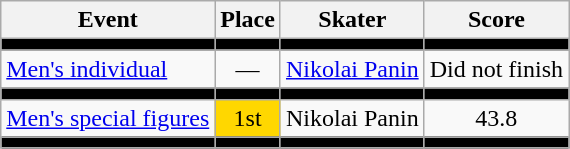<table class=wikitable>
<tr>
<th>Event</th>
<th>Place</th>
<th>Skater</th>
<th>Score</th>
</tr>
<tr bgcolor=black>
<td></td>
<td></td>
<td></td>
<td></td>
</tr>
<tr align=center>
<td align=left><a href='#'>Men's individual</a></td>
<td>—</td>
<td align=left><a href='#'>Nikolai Panin</a></td>
<td>Did not finish</td>
</tr>
<tr bgcolor=black>
<td></td>
<td></td>
<td></td>
<td></td>
</tr>
<tr align=center>
<td align=left><a href='#'>Men's special figures</a></td>
<td bgcolor=gold>1st</td>
<td align=left>Nikolai Panin</td>
<td>43.8</td>
</tr>
<tr bgcolor=black>
<td></td>
<td></td>
<td></td>
<td></td>
</tr>
</table>
